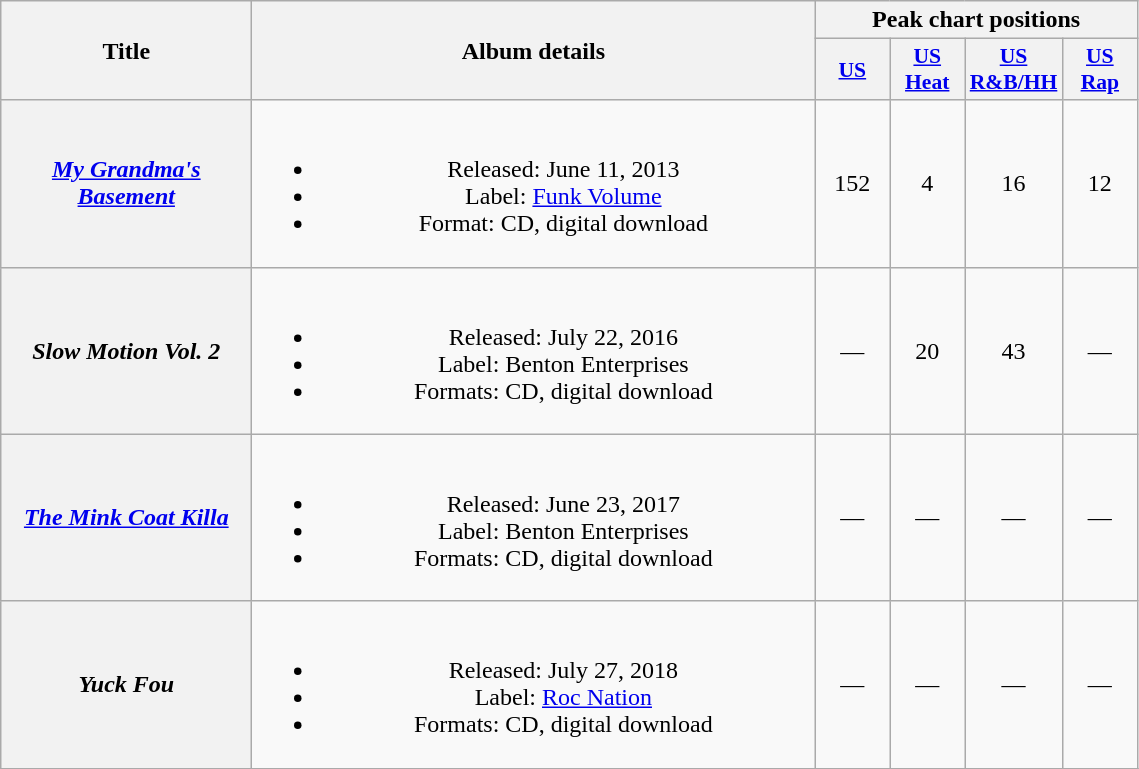<table class="wikitable plainrowheaders" style="text-align:center;">
<tr>
<th scope="col" rowspan="2" style="width:10em;">Title</th>
<th scope="col" rowspan="2" style="width:23em;">Album details</th>
<th scope="col" colspan="4">Peak chart positions</th>
</tr>
<tr>
<th scope="col" style="width:3em;font-size:90%;"><a href='#'>US</a><br></th>
<th scope="col" style="width:3em;font-size:90%;"><a href='#'>US<br>Heat</a><br></th>
<th scope="col" style="width:3em;font-size:90%;"><a href='#'>US<br>R&B/HH</a><br></th>
<th scope="col" style="width:3em;font-size:90%;"><a href='#'>US<br>Rap</a><br></th>
</tr>
<tr>
<th scope="row"><em><a href='#'>My Grandma's Basement</a></em></th>
<td><br><ul><li>Released: June 11, 2013</li><li>Label: <a href='#'>Funk Volume</a></li><li>Format: CD, digital download</li></ul></td>
<td>152</td>
<td>4</td>
<td>16</td>
<td>12</td>
</tr>
<tr>
<th scope="row"><em>Slow Motion Vol. 2</em></th>
<td><br><ul><li>Released: July 22, 2016</li><li>Label: Benton Enterprises</li><li>Formats: CD, digital download</li></ul></td>
<td>—</td>
<td>20</td>
<td>43</td>
<td>—</td>
</tr>
<tr>
<th scope="row"><em><a href='#'>The Mink Coat Killa</a></em></th>
<td><br><ul><li>Released: June 23, 2017</li><li>Label: Benton Enterprises</li><li>Formats: CD, digital download</li></ul></td>
<td>—</td>
<td>—</td>
<td>—</td>
<td>—</td>
</tr>
<tr>
<th scope="row"><em>Yuck Fou</em></th>
<td><br><ul><li>Released: July 27, 2018</li><li>Label: <a href='#'>Roc Nation</a></li><li>Formats: CD, digital download</li></ul></td>
<td>—</td>
<td>—</td>
<td>—</td>
<td>—</td>
</tr>
<tr>
</tr>
</table>
